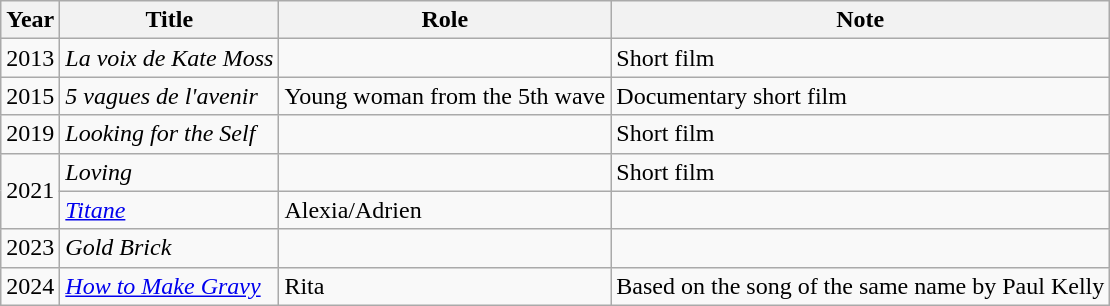<table class="wikitable">
<tr>
<th>Year</th>
<th>Title</th>
<th>Role</th>
<th>Note</th>
</tr>
<tr>
<td>2013</td>
<td><em>La voix de Kate Moss</em></td>
<td></td>
<td>Short film</td>
</tr>
<tr>
<td>2015</td>
<td><em>5 vagues de l'avenir</em></td>
<td>Young woman from the 5th wave</td>
<td>Documentary short film</td>
</tr>
<tr>
<td>2019</td>
<td><em>Looking for the Self</em></td>
<td></td>
<td>Short film</td>
</tr>
<tr>
<td rowspan="2">2021</td>
<td><em>Loving</em></td>
<td></td>
<td>Short film</td>
</tr>
<tr>
<td><em><a href='#'>Titane</a></em></td>
<td>Alexia/Adrien</td>
<td></td>
</tr>
<tr>
<td>2023</td>
<td><em>Gold Brick</em></td>
<td></td>
<td></td>
</tr>
<tr>
<td>2024</td>
<td><em><a href='#'>How to Make Gravy</a></em></td>
<td>Rita</td>
<td>Based on the song of the same name by Paul Kelly</td>
</tr>
</table>
